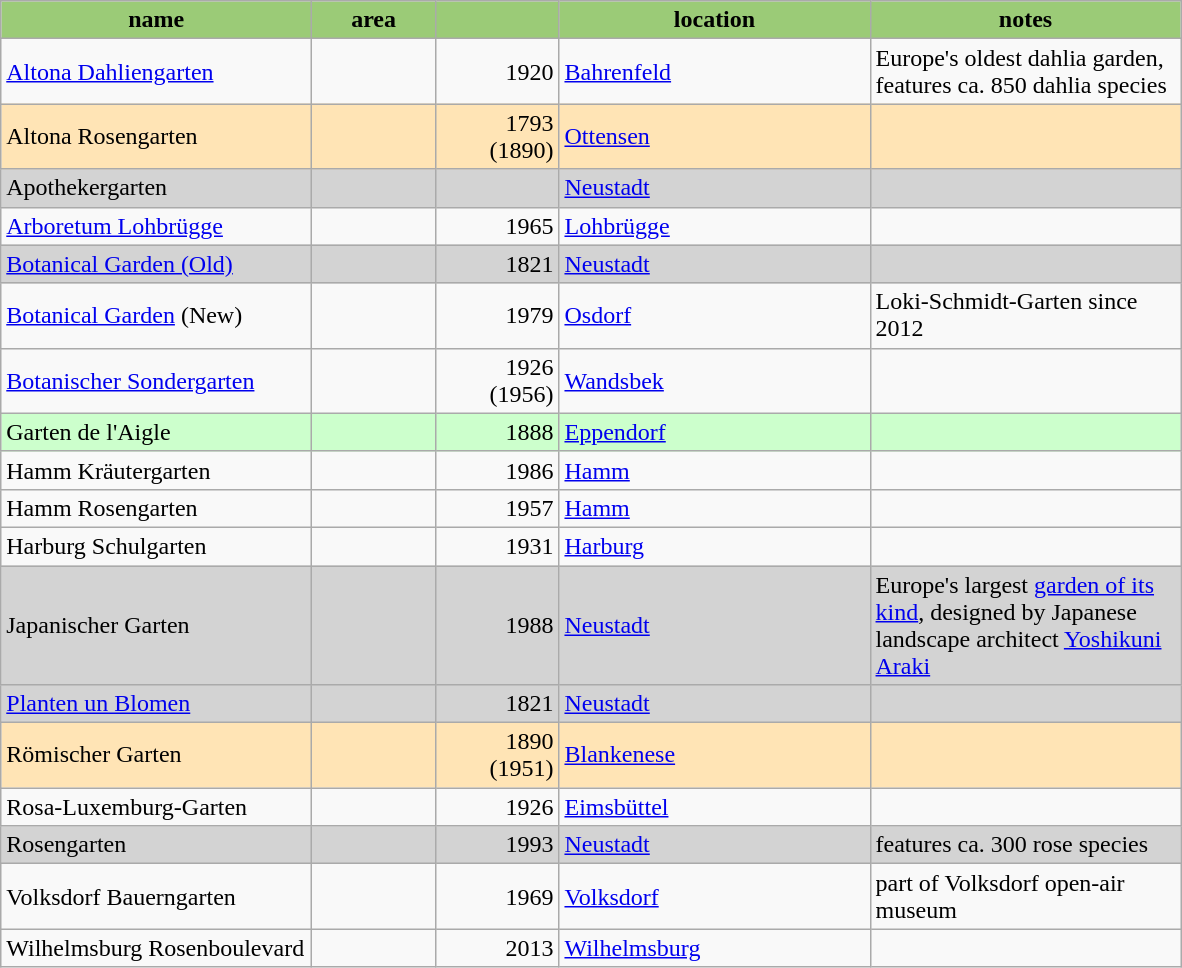<table class="wikitable sortable">
<tr>
<th style="width:200px; background-color:#9BCB77">name</th>
<th style="width:75px;  background-color:#9BCB77">area</th>
<th style="width:75px;  background-color:#9BCB77"></th>
<th style="width:200px; background-color:#9BCB77">location</th>
<th style="width:200px; background:#9BCB77">notes</th>
</tr>
<tr>
<td><a href='#'>Altona Dahliengarten</a></td>
<td style="text-align: right"></td>
<td style="text-align: right">1920</td>
<td><a href='#'>Bahrenfeld</a></td>
<td>Europe's oldest dahlia garden, features ca. 850 dahlia species</td>
</tr>
<tr style="background:#FFE4B5">
<td>Altona Rosengarten</td>
<td style="text-align: right"></td>
<td style="text-align: right">1793 (1890)</td>
<td><a href='#'>Ottensen</a></td>
<td></td>
</tr>
<tr style="background:#D3D3D3">
<td>Apothekergarten</td>
<td style="text-align: right"></td>
<td style="text-align: right"></td>
<td><a href='#'>Neustadt</a></td>
<td></td>
</tr>
<tr>
<td><a href='#'>Arboretum Lohbrügge</a></td>
<td style="text-align: right"></td>
<td style="text-align: right">1965</td>
<td><a href='#'>Lohbrügge</a></td>
<td></td>
</tr>
<tr style="background:#D3D3D3">
<td><a href='#'>Botanical Garden (Old)</a></td>
<td style="text-align: right"></td>
<td style="text-align: right">1821</td>
<td><a href='#'>Neustadt</a></td>
<td></td>
</tr>
<tr>
<td><a href='#'>Botanical Garden</a> (New)</td>
<td style="text-align: right"></td>
<td style="text-align: right">1979</td>
<td><a href='#'>Osdorf</a></td>
<td>Loki-Schmidt-Garten since 2012</td>
</tr>
<tr>
<td><a href='#'>Botanischer Sondergarten</a></td>
<td style="text-align: right"></td>
<td style="text-align: right">1926 (1956)</td>
<td><a href='#'>Wandsbek</a></td>
<td></td>
</tr>
<tr style="background:#CCFFCC">
<td>Garten de l'Aigle</td>
<td style="text-align: right"></td>
<td style="text-align: right">1888</td>
<td><a href='#'>Eppendorf</a></td>
<td></td>
</tr>
<tr>
<td>Hamm Kräutergarten</td>
<td style="text-align: right"></td>
<td style="text-align: right">1986</td>
<td><a href='#'>Hamm</a></td>
<td></td>
</tr>
<tr>
<td>Hamm Rosengarten</td>
<td style="text-align: right"></td>
<td style="text-align: right">1957</td>
<td><a href='#'>Hamm</a></td>
<td></td>
</tr>
<tr>
<td>Harburg Schulgarten</td>
<td style="text-align: right"></td>
<td style="text-align: right">1931</td>
<td><a href='#'>Harburg</a></td>
<td></td>
</tr>
<tr style="background:#D3D3D3">
<td>Japanischer Garten</td>
<td style="text-align: right"></td>
<td style="text-align: right">1988</td>
<td><a href='#'>Neustadt</a></td>
<td>Europe's largest <a href='#'>garden of its kind</a>, designed by Japanese landscape architect <a href='#'>Yoshikuni Araki</a> </td>
</tr>
<tr style="background:#D3D3D3">
<td><a href='#'>Planten un Blomen</a></td>
<td style="text-align: right"></td>
<td style="text-align: right">1821</td>
<td><a href='#'>Neustadt</a></td>
<td></td>
</tr>
<tr style="background:#FFE4B5">
<td>Römischer Garten</td>
<td style="text-align: right"></td>
<td style="text-align: right">1890 (1951)</td>
<td><a href='#'>Blankenese</a></td>
<td></td>
</tr>
<tr>
<td>Rosa-Luxemburg-Garten</td>
<td style="text-align: right"></td>
<td style="text-align: right">1926</td>
<td><a href='#'>Eimsbüttel</a></td>
<td></td>
</tr>
<tr style="background:#D3D3D3">
<td>Rosengarten</td>
<td style="text-align: right"></td>
<td style="text-align: right">1993</td>
<td><a href='#'>Neustadt</a></td>
<td>features ca. 300 rose species</td>
</tr>
<tr>
<td>Volksdorf Bauerngarten</td>
<td style="text-align: right"></td>
<td style="text-align: right">1969</td>
<td><a href='#'>Volksdorf</a></td>
<td>part of Volksdorf open-air museum</td>
</tr>
<tr>
<td>Wilhelmsburg Rosenboulevard</td>
<td style="text-align: right"></td>
<td style="text-align: right">2013</td>
<td><a href='#'>Wilhelmsburg</a></td>
<td></td>
</tr>
</table>
